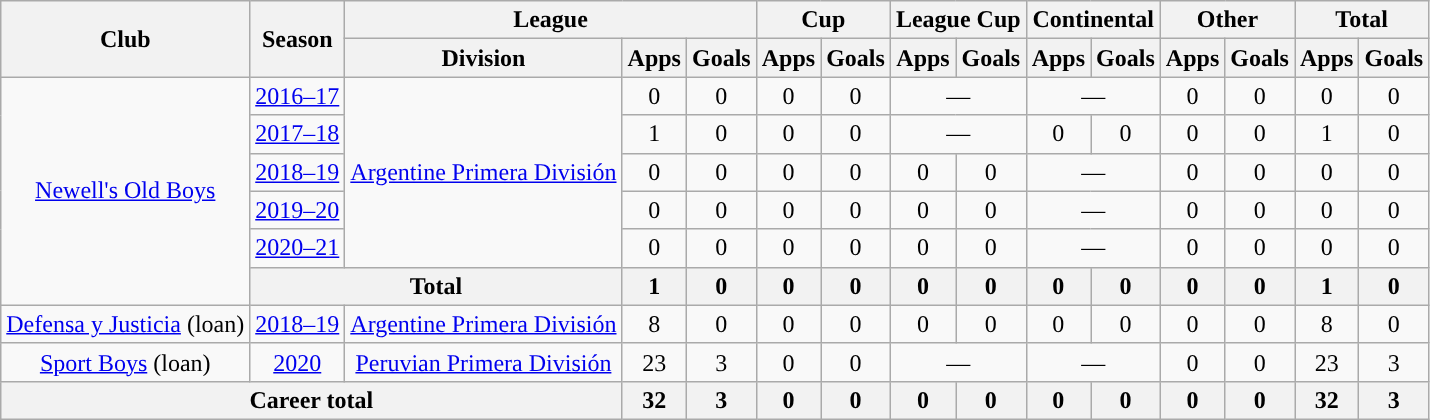<table class="wikitable" style="text-align:center">
<tr>
<th rowspan="2">Club</th>
<th rowspan="2">Season</th>
<th colspan="3">League</th>
<th colspan="2">Cup</th>
<th colspan="2">League Cup</th>
<th colspan="2">Continental</th>
<th colspan="2">Other</th>
<th colspan="2">Total</th>
</tr>
<tr>
<th>Division</th>
<th>Apps</th>
<th>Goals</th>
<th>Apps</th>
<th>Goals</th>
<th>Apps</th>
<th>Goals</th>
<th>Apps</th>
<th>Goals</th>
<th>Apps</th>
<th>Goals</th>
<th>Apps</th>
<th>Goals</th>
</tr>
<tr>
<td rowspan="6"><a href='#'>Newell's Old Boys</a></td>
<td><a href='#'>2016–17</a></td>
<td rowspan="5"><a href='#'>Argentine Primera División</a></td>
<td>0</td>
<td>0</td>
<td>0</td>
<td>0</td>
<td colspan="2">—</td>
<td colspan="2">—</td>
<td>0</td>
<td>0</td>
<td>0</td>
<td>0</td>
</tr>
<tr>
<td><a href='#'>2017–18</a></td>
<td>1</td>
<td>0</td>
<td>0</td>
<td>0</td>
<td colspan="2">—</td>
<td>0</td>
<td>0</td>
<td>0</td>
<td>0</td>
<td>1</td>
<td>0</td>
</tr>
<tr>
<td><a href='#'>2018–19</a></td>
<td>0</td>
<td>0</td>
<td>0</td>
<td>0</td>
<td>0</td>
<td>0</td>
<td colspan="2">—</td>
<td>0</td>
<td>0</td>
<td>0</td>
<td>0</td>
</tr>
<tr>
<td><a href='#'>2019–20</a></td>
<td>0</td>
<td>0</td>
<td>0</td>
<td>0</td>
<td>0</td>
<td>0</td>
<td colspan="2">—</td>
<td>0</td>
<td>0</td>
<td>0</td>
<td>0</td>
</tr>
<tr>
<td><a href='#'>2020–21</a></td>
<td>0</td>
<td>0</td>
<td>0</td>
<td>0</td>
<td>0</td>
<td>0</td>
<td colspan="2">—</td>
<td>0</td>
<td>0</td>
<td>0</td>
<td>0</td>
</tr>
<tr>
<th colspan="2">Total</th>
<th>1</th>
<th>0</th>
<th>0</th>
<th>0</th>
<th>0</th>
<th>0</th>
<th>0</th>
<th>0</th>
<th>0</th>
<th>0</th>
<th>1</th>
<th>0</th>
</tr>
<tr>
<td rowspan="1"><a href='#'>Defensa y Justicia</a> (loan)</td>
<td><a href='#'>2018–19</a></td>
<td rowspan="1"><a href='#'>Argentine Primera División</a></td>
<td>8</td>
<td>0</td>
<td>0</td>
<td>0</td>
<td>0</td>
<td>0</td>
<td>0</td>
<td>0</td>
<td>0</td>
<td>0</td>
<td>8</td>
<td>0</td>
</tr>
<tr>
<td rowspan="1"><a href='#'>Sport Boys</a> (loan)</td>
<td><a href='#'>2020</a></td>
<td rowspan="1"><a href='#'>Peruvian Primera División</a></td>
<td>23</td>
<td>3</td>
<td>0</td>
<td>0</td>
<td colspan="2">—</td>
<td colspan="2">—</td>
<td>0</td>
<td>0</td>
<td>23</td>
<td>3</td>
</tr>
<tr>
<th colspan="3">Career total</th>
<th>32</th>
<th>3</th>
<th>0</th>
<th>0</th>
<th>0</th>
<th>0</th>
<th>0</th>
<th>0</th>
<th>0</th>
<th>0</th>
<th>32</th>
<th>3</th>
</tr>
</table>
